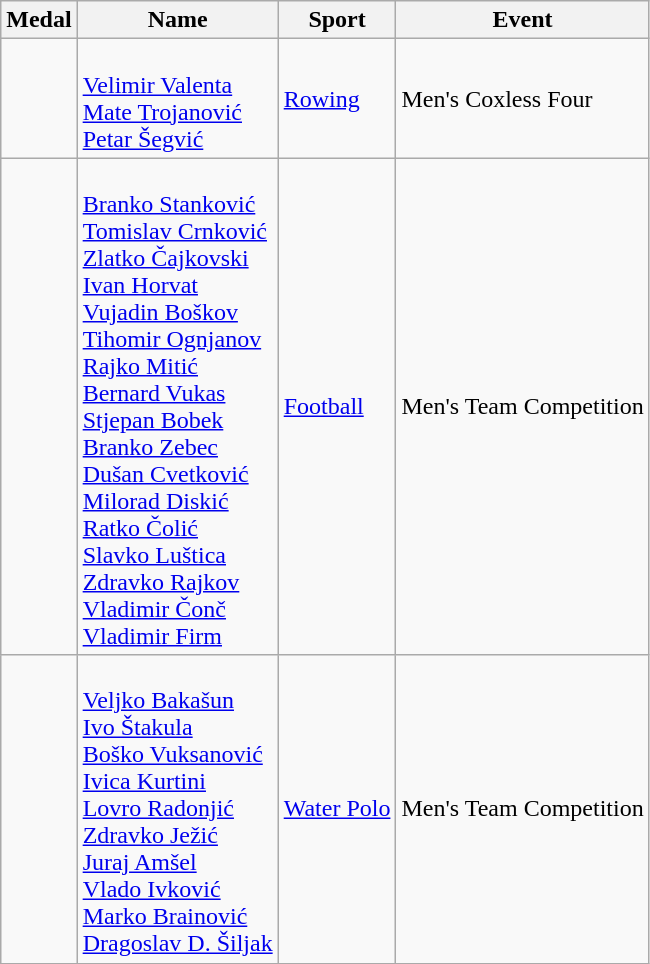<table class="wikitable sortable">
<tr>
<th>Medal</th>
<th>Name</th>
<th>Sport</th>
<th>Event</th>
</tr>
<tr>
<td></td>
<td> <br><a href='#'>Velimir Valenta</a> <br><a href='#'>Mate Trojanović</a> <br><a href='#'>Petar Šegvić</a></td>
<td><a href='#'>Rowing</a></td>
<td>Men's Coxless Four</td>
</tr>
<tr>
<td></td>
<td> <br><a href='#'>Branko Stanković</a> <br><a href='#'>Tomislav Crnković</a> <br><a href='#'>Zlatko Čajkovski</a> <br><a href='#'>Ivan Horvat</a> <br><a href='#'>Vujadin Boškov</a> <br><a href='#'>Tihomir Ognjanov</a> <br><a href='#'>Rajko Mitić</a> <br><a href='#'>Bernard Vukas</a> <br><a href='#'>Stjepan Bobek</a> <br><a href='#'>Branko Zebec</a> <br><a href='#'>Dušan Cvetković</a> <br><a href='#'>Milorad Diskić</a> <br><a href='#'>Ratko Čolić</a> <br><a href='#'>Slavko Luštica</a> <br><a href='#'>Zdravko Rajkov</a> <br><a href='#'>Vladimir Čonč</a> <br><a href='#'>Vladimir Firm</a></td>
<td><a href='#'>Football</a></td>
<td>Men's Team Competition</td>
</tr>
<tr>
<td></td>
<td> <br><a href='#'>Veljko Bakašun</a> <br><a href='#'>Ivo Štakula</a> <br><a href='#'>Boško Vuksanović</a> <br><a href='#'>Ivica Kurtini</a> <br><a href='#'>Lovro Radonjić</a> <br><a href='#'>Zdravko Ježić</a> <br><a href='#'>Juraj Amšel</a> <br><a href='#'>Vlado Ivković</a> <br><a href='#'>Marko Brainović</a> <br><a href='#'>Dragoslav D. Šiljak</a></td>
<td><a href='#'>Water Polo</a></td>
<td>Men's Team Competition</td>
</tr>
</table>
